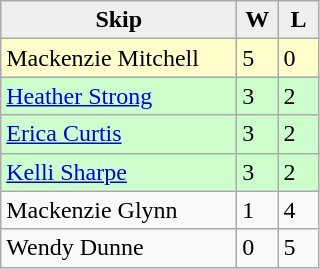<table class="wikitable">
<tr>
<th style="background:#efefef; width:150px;">Skip</th>
<th style="background:#efefef; width:20px;">W</th>
<th style="background:#efefef; width:20px;">L</th>
</tr>
<tr bgcolor=#ffffcc>
<td>Mackenzie Mitchell</td>
<td>5</td>
<td>0</td>
</tr>
<tr bgcolor=#ccffcc>
<td><a href='#'>Heather Strong</a></td>
<td>3</td>
<td>2</td>
</tr>
<tr bgcolor=#ccffcc>
<td><a href='#'>Erica Curtis</a></td>
<td>3</td>
<td>2</td>
</tr>
<tr bgcolor=#ccffcc>
<td><a href='#'>Kelli Sharpe</a></td>
<td>3</td>
<td>2</td>
</tr>
<tr>
<td>Mackenzie Glynn</td>
<td>1</td>
<td>4</td>
</tr>
<tr>
<td>Wendy Dunne</td>
<td>0</td>
<td>5</td>
</tr>
</table>
